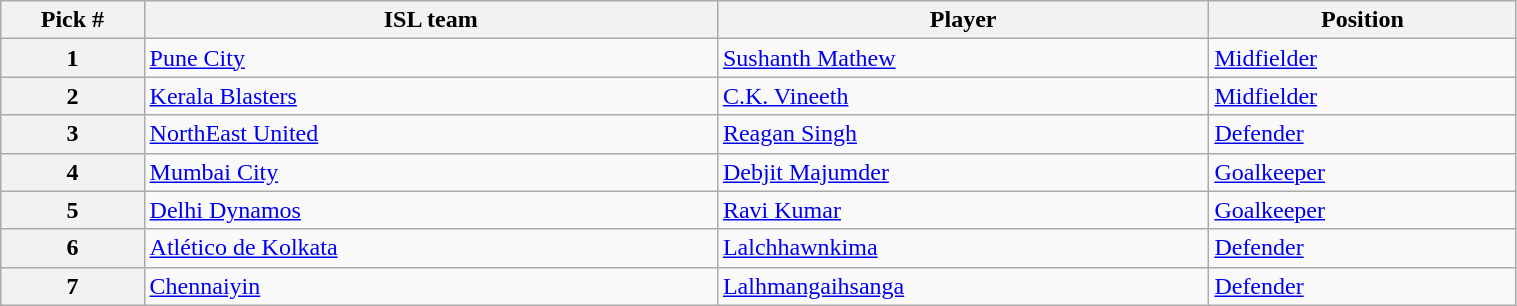<table class="wikitable sortable" style="width:80%">
<tr>
<th width=7%>Pick #</th>
<th width=28%>ISL team</th>
<th width=24%>Player</th>
<th width=15%>Position</th>
</tr>
<tr>
<th>1</th>
<td><a href='#'>Pune City</a></td>
<td><a href='#'>Sushanth Mathew</a></td>
<td><a href='#'>Midfielder</a></td>
</tr>
<tr>
<th>2</th>
<td><a href='#'>Kerala Blasters</a></td>
<td><a href='#'>C.K. Vineeth</a></td>
<td><a href='#'>Midfielder</a></td>
</tr>
<tr>
<th>3</th>
<td><a href='#'>NorthEast United</a></td>
<td><a href='#'>Reagan Singh</a></td>
<td><a href='#'>Defender</a></td>
</tr>
<tr>
<th>4</th>
<td><a href='#'>Mumbai City</a></td>
<td><a href='#'>Debjit Majumder</a></td>
<td><a href='#'>Goalkeeper</a></td>
</tr>
<tr>
<th>5</th>
<td><a href='#'>Delhi Dynamos</a></td>
<td><a href='#'>Ravi Kumar</a></td>
<td><a href='#'>Goalkeeper</a></td>
</tr>
<tr>
<th>6</th>
<td><a href='#'>Atlético de Kolkata</a></td>
<td><a href='#'>Lalchhawnkima</a></td>
<td><a href='#'>Defender</a></td>
</tr>
<tr>
<th>7</th>
<td><a href='#'>Chennaiyin</a></td>
<td><a href='#'>Lalhmangaihsanga</a></td>
<td><a href='#'>Defender</a></td>
</tr>
</table>
